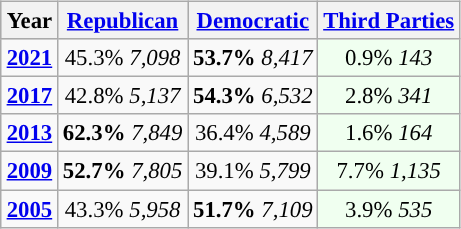<table class="wikitable" style="float:right; font-size:95%;">
<tr bgcolor=lightgrey>
<th>Year</th>
<th><a href='#'>Republican</a></th>
<th><a href='#'>Democratic</a></th>
<th><a href='#'>Third Parties</a></th>
</tr>
<tr>
<td style="text-align:center; "><strong><a href='#'>2021</a></strong></td>
<td style="text-align:center; ">45.3% <em>7,098</em></td>
<td style="text-align:center; "><strong>53.7%</strong>  <em>8,417</em></td>
<td style="text-align:center; background:honeyDew;">0.9% <em>143</em></td>
</tr>
<tr>
<td style="text-align:center; "><strong><a href='#'>2017</a></strong></td>
<td style="text-align:center; ">42.8% <em>5,137</em></td>
<td style="text-align:center; "><strong>54.3%</strong>  <em>6,532</em></td>
<td style="text-align:center; background:honeyDew;">2.8% <em>341</em></td>
</tr>
<tr>
<td style="text-align:center; "><strong><a href='#'>2013</a></strong></td>
<td style="text-align:center; "><strong>62.3%</strong> <em>7,849</em></td>
<td style="text-align:center; ">36.4%  <em>4,589</em></td>
<td style="text-align:center; background:honeyDew;">1.6% <em>164</em></td>
</tr>
<tr>
<td style="text-align:center; "><strong><a href='#'>2009</a></strong></td>
<td style="text-align:center; "><strong>52.7%</strong> <em>7,805</em></td>
<td style="text-align:center; ">39.1%  <em>5,799</em></td>
<td style="text-align:center; background:honeyDew;">7.7% <em>1,135</em></td>
</tr>
<tr>
<td style="text-align:center; "><strong><a href='#'>2005</a></strong></td>
<td style="text-align:center; ">43.3% <em>5,958</em></td>
<td style="text-align:center; "><strong>51.7%</strong>  <em>7,109</em></td>
<td style="text-align:center; background:honeyDew;">3.9% <em>535</em></td>
</tr>
</table>
